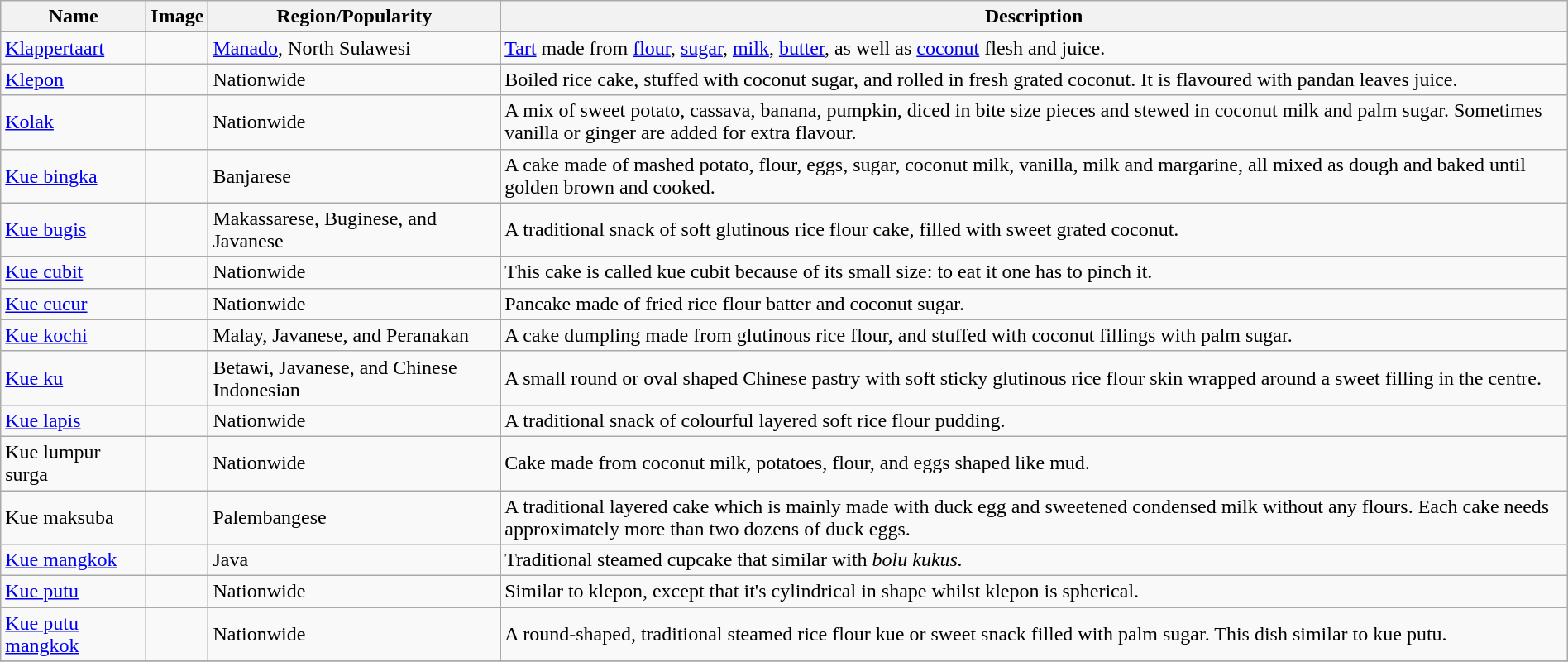<table class="wikitable sortable" width="100%">
<tr>
<th>Name</th>
<th>Image</th>
<th>Region/Popularity</th>
<th>Description</th>
</tr>
<tr>
<td><a href='#'>Klappertaart</a></td>
<td></td>
<td><a href='#'>Manado</a>, North Sulawesi</td>
<td><a href='#'>Tart</a> made from <a href='#'>flour</a>, <a href='#'>sugar</a>, <a href='#'>milk</a>, <a href='#'>butter</a>, as well as <a href='#'>coconut</a> flesh and juice.</td>
</tr>
<tr>
<td><a href='#'>Klepon</a></td>
<td></td>
<td>Nationwide</td>
<td>Boiled rice cake, stuffed with coconut sugar, and rolled in fresh grated coconut. It is flavoured with pandan leaves juice.</td>
</tr>
<tr>
<td><a href='#'>Kolak</a></td>
<td></td>
<td>Nationwide</td>
<td>A mix of sweet potato, cassava, banana, pumpkin, diced in bite size pieces and stewed in coconut milk and palm sugar. Sometimes vanilla or ginger are added for extra flavour.</td>
</tr>
<tr>
<td><a href='#'>Kue bingka</a></td>
<td></td>
<td>Banjarese</td>
<td>A cake made of mashed potato, flour, eggs, sugar, coconut milk, vanilla, milk and margarine, all mixed as dough and baked until golden brown and cooked.</td>
</tr>
<tr>
<td><a href='#'>Kue bugis</a></td>
<td></td>
<td>Makassarese, Buginese, and Javanese</td>
<td>A traditional snack of soft glutinous rice flour cake, filled with sweet grated coconut.</td>
</tr>
<tr>
<td><a href='#'>Kue cubit</a></td>
<td></td>
<td>Nationwide</td>
<td>This cake is called kue cubit because of its small size: to eat it one has to pinch it.</td>
</tr>
<tr>
<td><a href='#'>Kue cucur</a></td>
<td></td>
<td>Nationwide</td>
<td>Pancake made of fried rice flour batter and coconut sugar.</td>
</tr>
<tr>
<td><a href='#'>Kue kochi</a></td>
<td></td>
<td>Malay, Javanese, and Peranakan</td>
<td>A cake dumpling made from glutinous rice flour, and stuffed with coconut fillings with palm sugar.</td>
</tr>
<tr>
<td><a href='#'>Kue ku</a></td>
<td></td>
<td>Betawi, Javanese, and Chinese Indonesian</td>
<td>A small round or oval shaped Chinese pastry with soft sticky glutinous rice flour skin wrapped around a sweet filling in the centre.</td>
</tr>
<tr>
<td><a href='#'>Kue lapis</a></td>
<td></td>
<td>Nationwide</td>
<td>A traditional snack of colourful layered soft rice flour pudding.</td>
</tr>
<tr>
<td>Kue lumpur surga</td>
<td></td>
<td>Nationwide</td>
<td>Cake made from coconut milk, potatoes, flour, and eggs shaped like mud.</td>
</tr>
<tr>
<td>Kue maksuba</td>
<td></td>
<td>Palembangese</td>
<td>A traditional layered cake which is mainly made with duck egg and sweetened condensed milk without any flours. Each cake needs approximately more than two dozens of duck eggs.</td>
</tr>
<tr>
<td><a href='#'>Kue mangkok</a></td>
<td></td>
<td>Java</td>
<td>Traditional steamed cupcake that similar with <em>bolu kukus.</em></td>
</tr>
<tr>
<td><a href='#'>Kue putu</a></td>
<td></td>
<td>Nationwide</td>
<td>Similar to klepon, except that it's cylindrical in shape whilst klepon is spherical.</td>
</tr>
<tr>
<td><a href='#'>Kue putu mangkok</a></td>
<td></td>
<td>Nationwide</td>
<td>A round-shaped, traditional steamed rice flour kue or sweet snack filled with palm sugar. This dish similar to kue putu.</td>
</tr>
<tr>
</tr>
</table>
